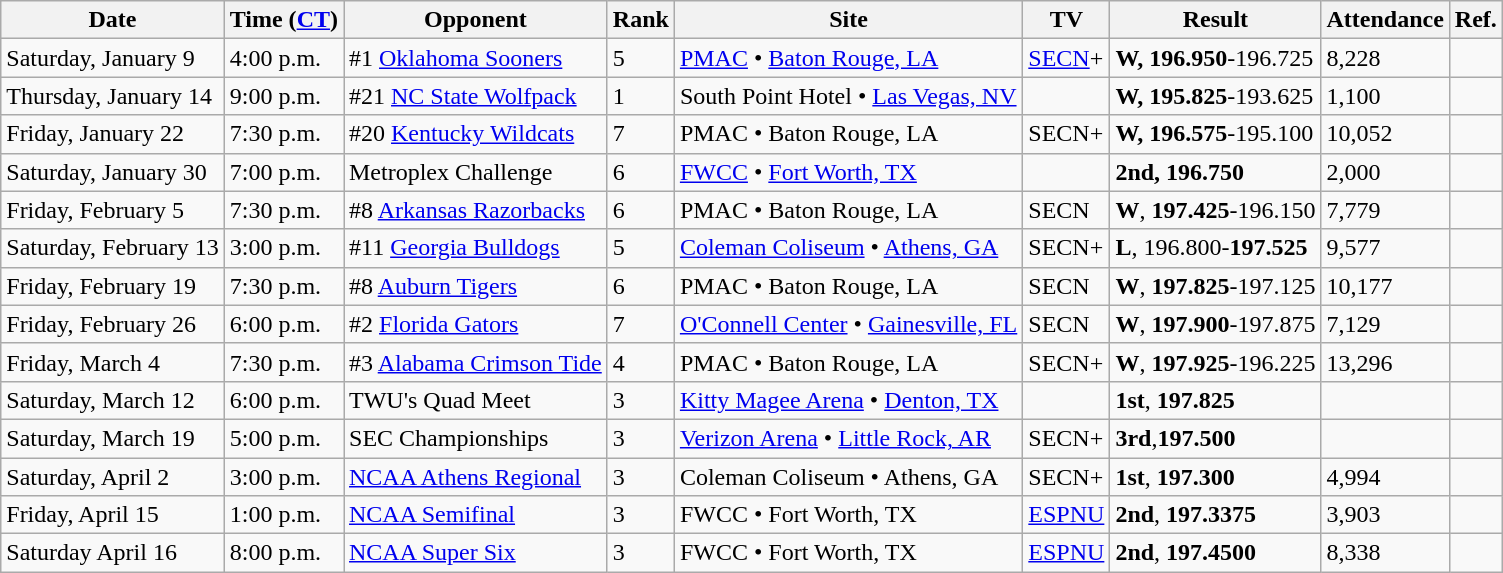<table class="wikitable">
<tr>
<th>Date</th>
<th>Time (<a href='#'>CT</a>)</th>
<th>Opponent</th>
<th>Rank</th>
<th>Site</th>
<th>TV</th>
<th>Result</th>
<th>Attendance</th>
<th>Ref.</th>
</tr>
<tr>
<td>Saturday, January 9</td>
<td>4:00 p.m.</td>
<td>#1 <a href='#'>Oklahoma Sooners</a></td>
<td>5</td>
<td><a href='#'>PMAC</a> • <a href='#'>Baton Rouge, LA</a></td>
<td><a href='#'>SECN</a>+</td>
<td><strong>W, 196.950</strong>-196.725</td>
<td>8,228</td>
<td></td>
</tr>
<tr>
<td>Thursday, January 14</td>
<td>9:00 p.m.</td>
<td>#21 <a href='#'>NC State Wolfpack</a></td>
<td>1</td>
<td>South Point Hotel • <a href='#'>Las Vegas, NV</a></td>
<td></td>
<td><strong>W, 195.825</strong>-193.625</td>
<td>1,100</td>
<td></td>
</tr>
<tr>
<td>Friday, January 22</td>
<td>7:30 p.m.</td>
<td>#20 <a href='#'>Kentucky Wildcats</a></td>
<td>7</td>
<td>PMAC • Baton Rouge, LA</td>
<td>SECN+</td>
<td><strong>W, 196.575</strong>-195.100</td>
<td>10,052</td>
<td></td>
</tr>
<tr>
<td>Saturday, January 30</td>
<td>7:00 p.m.</td>
<td>Metroplex Challenge</td>
<td>6</td>
<td><a href='#'>FWCC</a> • <a href='#'>Fort Worth, TX</a></td>
<td></td>
<td><strong>2nd, 196.750</strong></td>
<td>2,000</td>
<td></td>
</tr>
<tr>
<td>Friday, February 5</td>
<td>7:30 p.m.</td>
<td>#8 <a href='#'>Arkansas Razorbacks</a></td>
<td>6</td>
<td>PMAC • Baton Rouge, LA</td>
<td>SECN</td>
<td><strong>W</strong>, <strong>197.425</strong>-196.150</td>
<td>7,779</td>
<td></td>
</tr>
<tr>
<td>Saturday, February 13</td>
<td>3:00 p.m.</td>
<td>#11 <a href='#'>Georgia Bulldogs</a></td>
<td>5</td>
<td><a href='#'>Coleman Coliseum</a> • <a href='#'>Athens, GA</a></td>
<td>SECN+</td>
<td><strong>L</strong>, 196.800-<strong>197.525</strong></td>
<td>9,577</td>
<td></td>
</tr>
<tr>
<td>Friday, February 19</td>
<td>7:30 p.m.</td>
<td>#8 <a href='#'>Auburn Tigers</a></td>
<td>6</td>
<td>PMAC • Baton Rouge, LA</td>
<td>SECN</td>
<td><strong>W</strong>, <strong>197.825</strong>-197.125</td>
<td>10,177</td>
<td></td>
</tr>
<tr>
<td>Friday, February 26</td>
<td>6:00 p.m.</td>
<td>#2 <a href='#'>Florida Gators</a></td>
<td>7</td>
<td><a href='#'>O'Connell Center</a> • <a href='#'>Gainesville, FL</a></td>
<td>SECN</td>
<td><strong>W</strong>, <strong>197.900</strong>-197.875</td>
<td>7,129</td>
<td></td>
</tr>
<tr>
<td>Friday, March 4</td>
<td>7:30 p.m.</td>
<td>#3 <a href='#'>Alabama Crimson Tide</a></td>
<td>4</td>
<td>PMAC • Baton Rouge, LA</td>
<td>SECN+</td>
<td><strong>W</strong>, <strong>197.925</strong>-196.225</td>
<td>13,296</td>
<td></td>
</tr>
<tr>
<td>Saturday, March 12</td>
<td>6:00 p.m.</td>
<td>TWU's Quad Meet</td>
<td>3</td>
<td><a href='#'>Kitty Magee Arena</a> • <a href='#'>Denton, TX</a></td>
<td></td>
<td><strong>1st</strong>, <strong>197.825</strong></td>
<td></td>
<td></td>
</tr>
<tr>
<td>Saturday, March 19</td>
<td>5:00 p.m.</td>
<td>SEC Championships</td>
<td>3</td>
<td><a href='#'>Verizon Arena</a> • <a href='#'>Little Rock, AR</a></td>
<td>SECN+</td>
<td><strong>3rd</strong>,<strong>197.500</strong></td>
<td></td>
<td></td>
</tr>
<tr>
<td>Saturday, April 2</td>
<td>3:00 p.m.</td>
<td><a href='#'>NCAA Athens Regional</a></td>
<td>3</td>
<td>Coleman Coliseum • Athens, GA</td>
<td>SECN+</td>
<td><strong>1st</strong>, <strong>197.300</strong></td>
<td>4,994</td>
<td></td>
</tr>
<tr>
<td>Friday, April 15</td>
<td>1:00 p.m.</td>
<td><a href='#'>NCAA Semifinal</a></td>
<td>3</td>
<td>FWCC • Fort Worth, TX</td>
<td><a href='#'>ESPNU</a></td>
<td><strong>2nd</strong>, <strong>197.3375</strong></td>
<td>3,903</td>
<td></td>
</tr>
<tr>
<td>Saturday April 16</td>
<td>8:00 p.m.</td>
<td><a href='#'>NCAA Super Six</a></td>
<td>3</td>
<td>FWCC • Fort Worth, TX</td>
<td><a href='#'>ESPNU</a></td>
<td><strong>2nd</strong>, <strong>197.4500</strong></td>
<td>8,338</td>
<td></td>
</tr>
</table>
